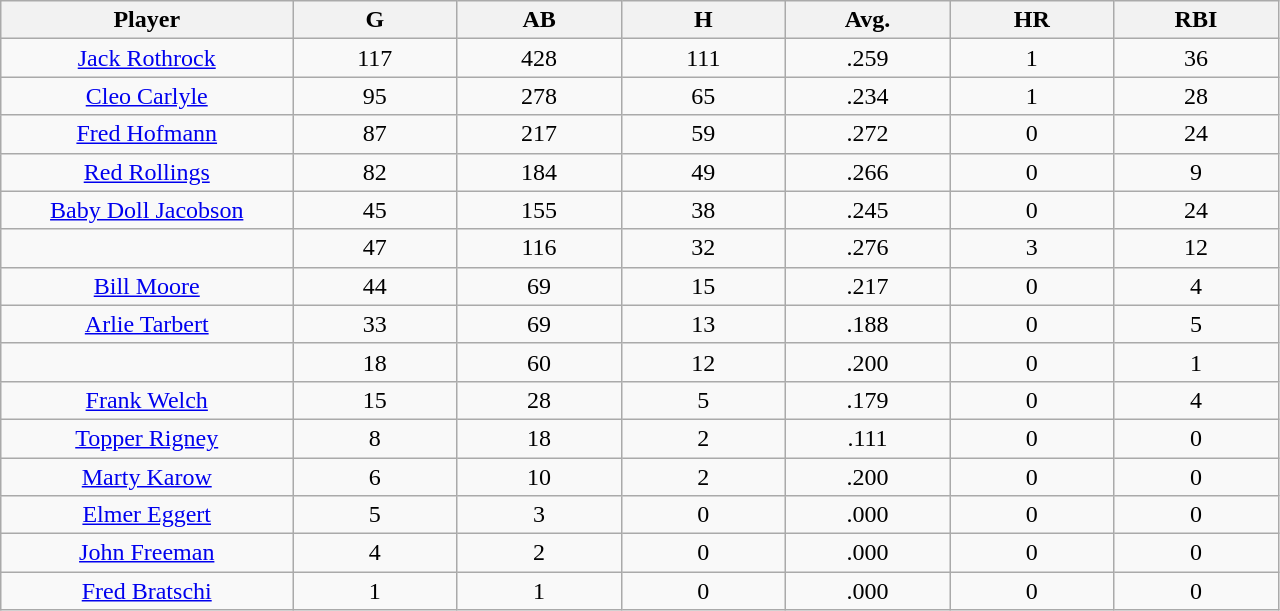<table class="wikitable sortable">
<tr>
<th bgcolor="#DDDDFF" width="16%">Player</th>
<th bgcolor="#DDDDFF" width="9%">G</th>
<th bgcolor="#DDDDFF" width="9%">AB</th>
<th bgcolor="#DDDDFF" width="9%">H</th>
<th bgcolor="#DDDDFF" width="9%">Avg.</th>
<th bgcolor="#DDDDFF" width="9%">HR</th>
<th bgcolor="#DDDDFF" width="9%">RBI</th>
</tr>
<tr align="center">
<td><a href='#'>Jack Rothrock</a></td>
<td>117</td>
<td>428</td>
<td>111</td>
<td>.259</td>
<td>1</td>
<td>36</td>
</tr>
<tr align="center">
<td><a href='#'>Cleo Carlyle</a></td>
<td>95</td>
<td>278</td>
<td>65</td>
<td>.234</td>
<td>1</td>
<td>28</td>
</tr>
<tr align="center">
<td><a href='#'>Fred Hofmann</a></td>
<td>87</td>
<td>217</td>
<td>59</td>
<td>.272</td>
<td>0</td>
<td>24</td>
</tr>
<tr align="center">
<td><a href='#'>Red Rollings</a></td>
<td>82</td>
<td>184</td>
<td>49</td>
<td>.266</td>
<td>0</td>
<td>9</td>
</tr>
<tr align="center">
<td><a href='#'>Baby Doll Jacobson</a></td>
<td>45</td>
<td>155</td>
<td>38</td>
<td>.245</td>
<td>0</td>
<td>24</td>
</tr>
<tr align="center">
<td></td>
<td>47</td>
<td>116</td>
<td>32</td>
<td>.276</td>
<td>3</td>
<td>12</td>
</tr>
<tr align="center">
<td><a href='#'>Bill Moore</a></td>
<td>44</td>
<td>69</td>
<td>15</td>
<td>.217</td>
<td>0</td>
<td>4</td>
</tr>
<tr align="center">
<td><a href='#'>Arlie Tarbert</a></td>
<td>33</td>
<td>69</td>
<td>13</td>
<td>.188</td>
<td>0</td>
<td>5</td>
</tr>
<tr align="center">
<td></td>
<td>18</td>
<td>60</td>
<td>12</td>
<td>.200</td>
<td>0</td>
<td>1</td>
</tr>
<tr align="center">
<td><a href='#'>Frank Welch</a></td>
<td>15</td>
<td>28</td>
<td>5</td>
<td>.179</td>
<td>0</td>
<td>4</td>
</tr>
<tr align="center">
<td><a href='#'>Topper Rigney</a></td>
<td>8</td>
<td>18</td>
<td>2</td>
<td>.111</td>
<td>0</td>
<td>0</td>
</tr>
<tr align="center">
<td><a href='#'>Marty Karow</a></td>
<td>6</td>
<td>10</td>
<td>2</td>
<td>.200</td>
<td>0</td>
<td>0</td>
</tr>
<tr align="center">
<td><a href='#'>Elmer Eggert</a></td>
<td>5</td>
<td>3</td>
<td>0</td>
<td>.000</td>
<td>0</td>
<td>0</td>
</tr>
<tr align="center">
<td><a href='#'>John Freeman</a></td>
<td>4</td>
<td>2</td>
<td>0</td>
<td>.000</td>
<td>0</td>
<td>0</td>
</tr>
<tr align="center">
<td><a href='#'>Fred Bratschi</a></td>
<td>1</td>
<td>1</td>
<td>0</td>
<td>.000</td>
<td>0</td>
<td>0</td>
</tr>
</table>
